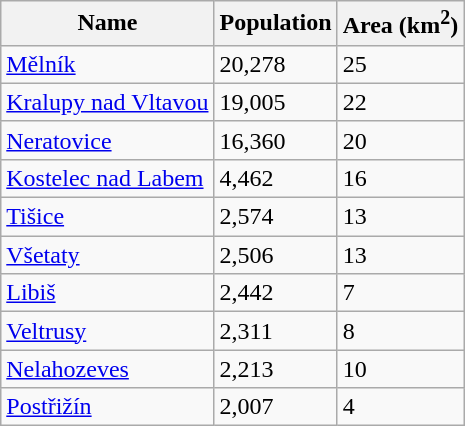<table class="wikitable sortable">
<tr>
<th>Name</th>
<th>Population</th>
<th>Area (km<sup>2</sup>)</th>
</tr>
<tr>
<td><a href='#'>Mělník</a></td>
<td>20,278</td>
<td>25</td>
</tr>
<tr>
<td><a href='#'>Kralupy nad Vltavou</a></td>
<td>19,005</td>
<td>22</td>
</tr>
<tr>
<td><a href='#'>Neratovice</a></td>
<td>16,360</td>
<td>20</td>
</tr>
<tr>
<td><a href='#'>Kostelec nad Labem</a></td>
<td>4,462</td>
<td>16</td>
</tr>
<tr>
<td><a href='#'>Tišice</a></td>
<td>2,574</td>
<td>13</td>
</tr>
<tr>
<td><a href='#'>Všetaty</a></td>
<td>2,506</td>
<td>13</td>
</tr>
<tr>
<td><a href='#'>Libiš</a></td>
<td>2,442</td>
<td>7</td>
</tr>
<tr>
<td><a href='#'>Veltrusy</a></td>
<td>2,311</td>
<td>8</td>
</tr>
<tr>
<td><a href='#'>Nelahozeves</a></td>
<td>2,213</td>
<td>10</td>
</tr>
<tr>
<td><a href='#'>Postřižín</a></td>
<td>2,007</td>
<td>4</td>
</tr>
</table>
